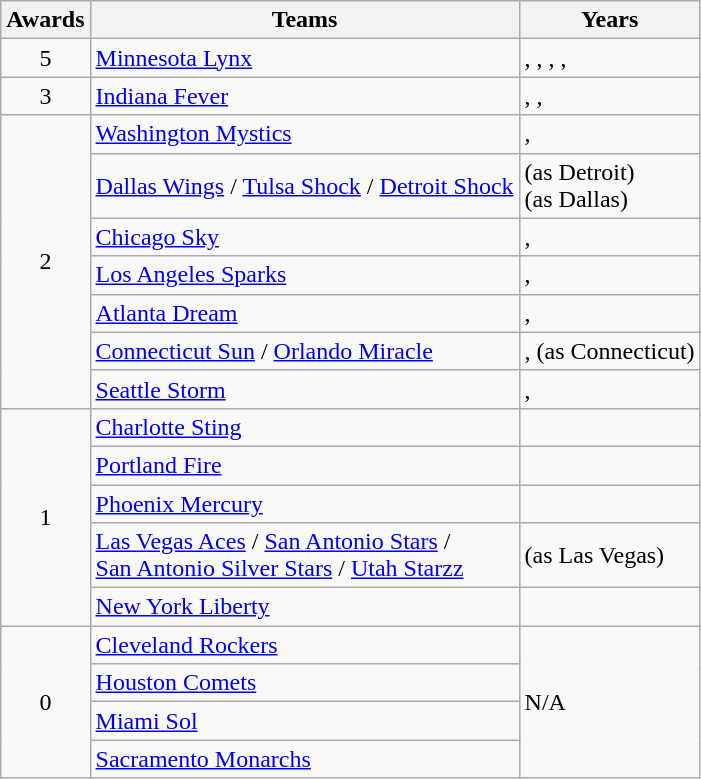<table class="wikitable sortable">
<tr>
<th>Awards</th>
<th>Teams</th>
<th class="unsortable">Years</th>
</tr>
<tr>
<td align=center>5</td>
<td><a href='#'>Minnesota Lynx</a></td>
<td>, , , , </td>
</tr>
<tr>
<td align=center>3</td>
<td><a href='#'>Indiana Fever</a></td>
<td>, , </td>
</tr>
<tr>
<td rowspan=7 align=center>2</td>
<td><a href='#'>Washington Mystics</a></td>
<td>, </td>
</tr>
<tr>
<td><a href='#'>Dallas Wings</a> / <a href='#'>Tulsa Shock</a> / <a href='#'>Detroit Shock</a></td>
<td> (as Detroit)<br> (as Dallas)</td>
</tr>
<tr>
<td><a href='#'>Chicago Sky</a></td>
<td>, </td>
</tr>
<tr>
<td><a href='#'>Los Angeles Sparks</a></td>
<td>, </td>
</tr>
<tr>
<td><a href='#'>Atlanta Dream</a></td>
<td>, </td>
</tr>
<tr>
<td><a href='#'>Connecticut Sun</a> / <a href='#'>Orlando Miracle</a></td>
<td>,  (as Connecticut)</td>
</tr>
<tr>
<td><a href='#'>Seattle Storm</a></td>
<td>, </td>
</tr>
<tr>
<td rowspan=5 align=center>1</td>
<td><a href='#'>Charlotte Sting</a></td>
<td></td>
</tr>
<tr>
<td><a href='#'>Portland Fire</a></td>
<td></td>
</tr>
<tr>
<td><a href='#'>Phoenix Mercury</a></td>
<td></td>
</tr>
<tr>
<td><a href='#'>Las Vegas Aces</a> / <a href='#'>San Antonio Stars</a> /<br><a href='#'>San Antonio Silver Stars</a> / <a href='#'>Utah Starzz</a></td>
<td> (as Las Vegas)</td>
</tr>
<tr>
<td><a href='#'>New York Liberty</a></td>
<td></td>
</tr>
<tr>
<td rowspan=4 align=center>0</td>
<td><a href='#'>Cleveland Rockers</a></td>
<td rowspan=4>N/A</td>
</tr>
<tr>
<td><a href='#'>Houston Comets</a></td>
</tr>
<tr>
<td><a href='#'>Miami Sol</a></td>
</tr>
<tr>
<td><a href='#'>Sacramento Monarchs</a></td>
</tr>
</table>
